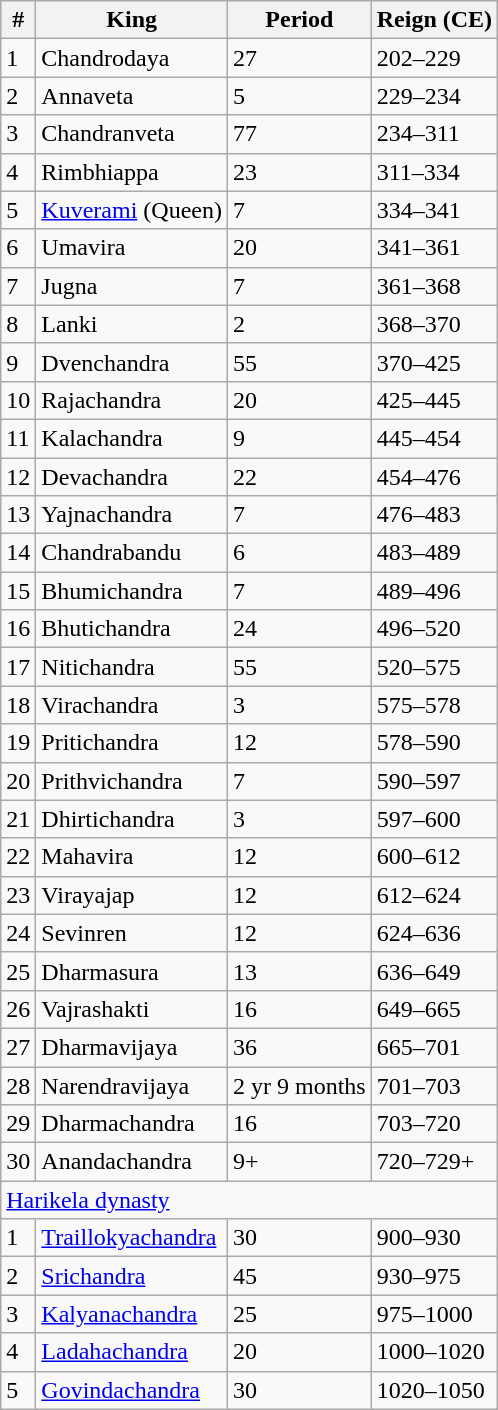<table class="wikitable">
<tr>
<th>#</th>
<th>King</th>
<th>Period</th>
<th>Reign (CE)</th>
</tr>
<tr>
<td>1</td>
<td>Chandrodaya</td>
<td>27</td>
<td>202–229</td>
</tr>
<tr>
<td>2</td>
<td>Annaveta</td>
<td>5</td>
<td>229–234</td>
</tr>
<tr>
<td>3</td>
<td>Chandranveta</td>
<td>77</td>
<td>234–311</td>
</tr>
<tr>
<td>4</td>
<td>Rimbhiappa</td>
<td>23</td>
<td>311–334</td>
</tr>
<tr>
<td>5</td>
<td><a href='#'>Kuverami</a> (Queen)</td>
<td>7</td>
<td>334–341</td>
</tr>
<tr>
<td>6</td>
<td>Umavira</td>
<td>20</td>
<td>341–361</td>
</tr>
<tr>
<td>7</td>
<td>Jugna</td>
<td>7</td>
<td>361–368</td>
</tr>
<tr>
<td>8</td>
<td>Lanki</td>
<td>2</td>
<td>368–370</td>
</tr>
<tr>
<td>9</td>
<td>Dvenchandra</td>
<td>55</td>
<td>370–425</td>
</tr>
<tr>
<td>10</td>
<td>Rajachandra</td>
<td>20</td>
<td>425–445</td>
</tr>
<tr>
<td>11</td>
<td>Kalachandra</td>
<td>9</td>
<td>445–454</td>
</tr>
<tr>
<td>12</td>
<td>Devachandra</td>
<td>22</td>
<td>454–476</td>
</tr>
<tr>
<td>13</td>
<td>Yajnachandra</td>
<td>7</td>
<td>476–483</td>
</tr>
<tr>
<td>14</td>
<td>Chandrabandu</td>
<td>6</td>
<td>483–489</td>
</tr>
<tr>
<td>15</td>
<td>Bhumichandra</td>
<td>7</td>
<td>489–496</td>
</tr>
<tr>
<td>16</td>
<td>Bhutichandra</td>
<td>24</td>
<td>496–520</td>
</tr>
<tr>
<td>17</td>
<td>Nitichandra</td>
<td>55</td>
<td>520–575</td>
</tr>
<tr>
<td>18</td>
<td>Virachandra</td>
<td>3</td>
<td>575–578</td>
</tr>
<tr>
<td>19</td>
<td>Pritichandra</td>
<td>12</td>
<td>578–590</td>
</tr>
<tr>
<td>20</td>
<td>Prithvichandra</td>
<td>7</td>
<td>590–597</td>
</tr>
<tr>
<td>21</td>
<td>Dhirtichandra</td>
<td>3</td>
<td>597–600</td>
</tr>
<tr>
<td>22</td>
<td>Mahavira</td>
<td>12</td>
<td>600–612</td>
</tr>
<tr>
<td>23</td>
<td>Virayajap</td>
<td>12</td>
<td>612–624</td>
</tr>
<tr>
<td>24</td>
<td>Sevinren</td>
<td>12</td>
<td>624–636</td>
</tr>
<tr>
<td>25</td>
<td>Dharmasura</td>
<td>13</td>
<td>636–649</td>
</tr>
<tr>
<td>26</td>
<td>Vajrashakti</td>
<td>16</td>
<td>649–665</td>
</tr>
<tr>
<td>27</td>
<td>Dharmavijaya</td>
<td>36</td>
<td>665–701</td>
</tr>
<tr>
<td>28</td>
<td>Narendravijaya</td>
<td>2 yr 9 months</td>
<td>701–703</td>
</tr>
<tr>
<td>29</td>
<td>Dharmachandra</td>
<td>16</td>
<td>703–720</td>
</tr>
<tr>
<td>30</td>
<td>Anandachandra</td>
<td>9+</td>
<td>720–729+</td>
</tr>
<tr>
<td colspan="4"><a href='#'>Harikela dynasty</a></td>
</tr>
<tr>
<td>1</td>
<td><a href='#'>Traillokyachandra</a></td>
<td>30</td>
<td>900–930</td>
</tr>
<tr>
<td>2</td>
<td><a href='#'>Srichandra</a></td>
<td>45</td>
<td>930–975</td>
</tr>
<tr>
<td>3</td>
<td><a href='#'>Kalyanachandra</a></td>
<td>25</td>
<td>975–1000</td>
</tr>
<tr>
<td>4</td>
<td><a href='#'>Ladahachandra</a></td>
<td>20</td>
<td>1000–1020</td>
</tr>
<tr>
<td>5</td>
<td><a href='#'>Govindachandra</a></td>
<td>30</td>
<td>1020–1050</td>
</tr>
</table>
